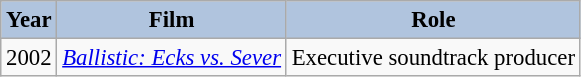<table class="wikitable" style="font-size:95%;">
<tr>
<th style="background:#B0C4DE;">Year</th>
<th style="background:#B0C4DE;">Film</th>
<th style="background:#B0C4DE;">Role</th>
</tr>
<tr>
<td>2002</td>
<td><em><a href='#'>Ballistic: Ecks vs. Sever</a></em></td>
<td>Executive soundtrack producer</td>
</tr>
</table>
